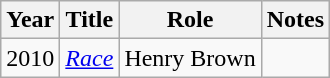<table class="wikitable sortable">
<tr>
<th>Year</th>
<th>Title</th>
<th>Role</th>
<th>Notes</th>
</tr>
<tr>
<td>2010</td>
<td><em><a href='#'>Race</a></em></td>
<td>Henry Brown</td>
<td></td>
</tr>
</table>
